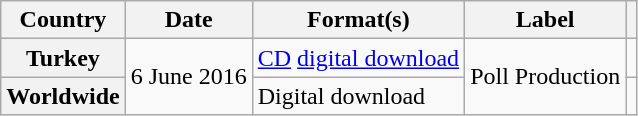<table class="wikitable plainrowheaders">
<tr>
<th scope="col">Country</th>
<th scope="col">Date</th>
<th scope="col">Format(s)</th>
<th scope="col">Label</th>
<th scope="col"></th>
</tr>
<tr>
<th scope="row">Turkey</th>
<td rowspan="2">6 June 2016</td>
<td><a href='#'>CD</a> <a href='#'>digital download</a></td>
<td rowspan="2">Poll Production</td>
<td align="center"></td>
</tr>
<tr>
<th scope="row">Worldwide</th>
<td>Digital download</td>
<td align="center"></td>
</tr>
</table>
